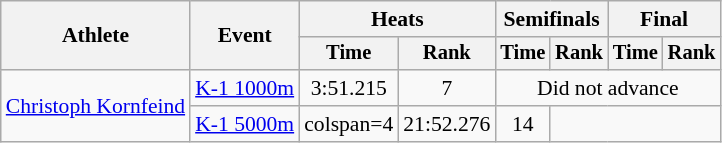<table class="wikitable" style="font-size:90%">
<tr>
<th rowspan=2>Athlete</th>
<th rowspan=2>Event</th>
<th colspan=2>Heats</th>
<th colspan=2>Semifinals</th>
<th colspan=2>Final</th>
</tr>
<tr style="font-size:95%">
<th>Time</th>
<th>Rank</th>
<th>Time</th>
<th>Rank</th>
<th>Time</th>
<th>Rank</th>
</tr>
<tr align=center>
<td align=left rowspan=2><a href='#'>Christoph Kornfeind</a></td>
<td align=left><a href='#'>K-1 1000m</a></td>
<td>3:51.215</td>
<td>7</td>
<td colspan=4>Did not advance</td>
</tr>
<tr align=center>
<td align=left><a href='#'>K-1 5000m</a></td>
<td>colspan=4 </td>
<td>21:52.276</td>
<td>14</td>
</tr>
</table>
